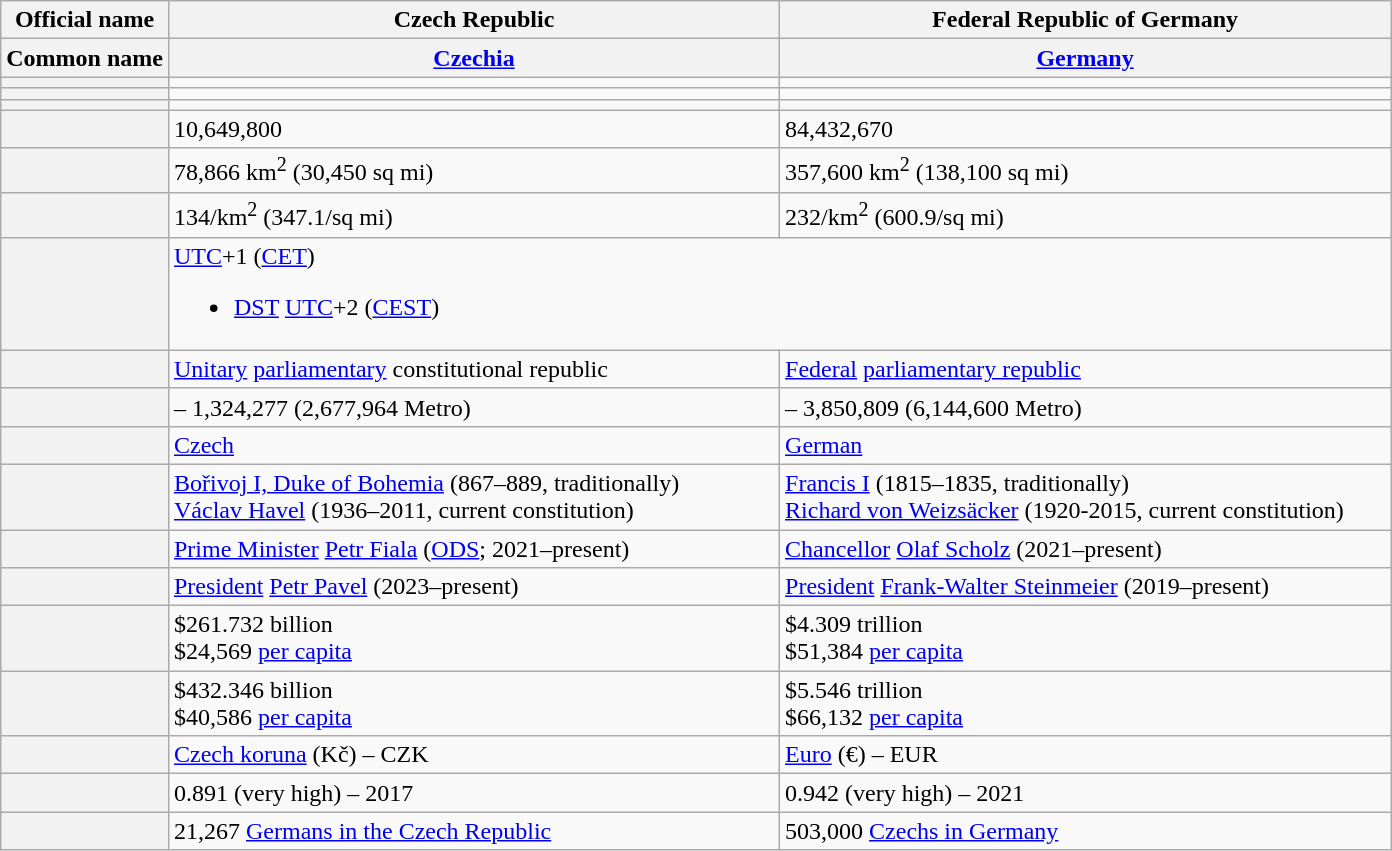<table class="wikitable">
<tr>
<th>Official name</th>
<th>Czech Republic</th>
<th>Federal Republic of Germany</th>
</tr>
<tr>
<th>Common name</th>
<th width="400"><a href='#'>Czechia</a></th>
<th width="400"><a href='#'>Germany</a></th>
</tr>
<tr>
<th></th>
<td style="text-align:center"></td>
<td style="text-align:center"></td>
</tr>
<tr>
<th></th>
<td></td>
<td style="text-align:center"></td>
</tr>
<tr>
<th></th>
<td><div></div></td>
<td><div></div></td>
</tr>
<tr>
<th></th>
<td>10,649,800</td>
<td>84,432,670</td>
</tr>
<tr>
<th></th>
<td>78,866 km<sup>2</sup> (30,450 sq mi)</td>
<td>357,600 km<sup>2</sup> (138,100 sq mi)</td>
</tr>
<tr>
<th></th>
<td>134/km<sup>2</sup> (347.1/sq mi)</td>
<td>232/km<sup>2</sup> (600.9/sq mi)</td>
</tr>
<tr>
<th></th>
<td colspan="2"><a href='#'>UTC</a>+1 (<a href='#'>CET</a>)<br><ul><li><a href='#'>DST</a> <a href='#'>UTC</a>+2 (<a href='#'>CEST</a>)</li></ul></td>
</tr>
<tr>
<th></th>
<td><a href='#'>Unitary</a> <a href='#'>parliamentary</a> constitutional republic</td>
<td><a href='#'>Federal</a> <a href='#'>parliamentary republic</a></td>
</tr>
<tr>
<th></th>
<td> – 1,324,277 (2,677,964 Metro)</td>
<td> – 3,850,809 (6,144,600 Metro)</td>
</tr>
<tr>
<th></th>
<td><a href='#'>Czech</a></td>
<td><a href='#'>German</a></td>
</tr>
<tr>
<th></th>
<td><a href='#'>Bořivoj I, Duke of Bohemia</a> (867–889, traditionally)<br><a href='#'>Václav Havel</a> (1936–2011, current constitution)</td>
<td><a href='#'>Francis I</a> (1815–1835, traditionally)<br><a href='#'>Richard von Weizsäcker</a> (1920-2015, current constitution)</td>
</tr>
<tr>
<th></th>
<td><a href='#'>Prime Minister</a> <a href='#'>Petr Fiala</a> (<a href='#'>ODS</a>; 2021–present)</td>
<td><a href='#'>Chancellor</a> <a href='#'>Olaf Scholz</a> (2021–present)</td>
</tr>
<tr>
<th></th>
<td><a href='#'>President</a> <a href='#'>Petr Pavel</a> (2023–present)</td>
<td><a href='#'>President</a> <a href='#'>Frank-Walter Steinmeier</a> (2019–present)</td>
</tr>
<tr>
<th></th>
<td>$261.732 billion<br>$24,569 <a href='#'>per capita</a></td>
<td>$4.309 trillion<br>$51,384 <a href='#'>per capita</a></td>
</tr>
<tr>
<th></th>
<td>$432.346 billion<br>$40,586 <a href='#'>per capita</a></td>
<td>$5.546 trillion<br>$66,132 <a href='#'>per capita</a></td>
</tr>
<tr>
<th></th>
<td><a href='#'>Czech koruna</a> (Kč) – CZK</td>
<td><a href='#'>Euro</a> (€) – EUR</td>
</tr>
<tr>
<th></th>
<td>0.891 (very high) – 2017</td>
<td>0.942 (very high) – 2021</td>
</tr>
<tr>
<th></th>
<td>21,267 <a href='#'>Germans in the Czech Republic</a></td>
<td>503,000 <a href='#'>Czechs in Germany</a></td>
</tr>
</table>
